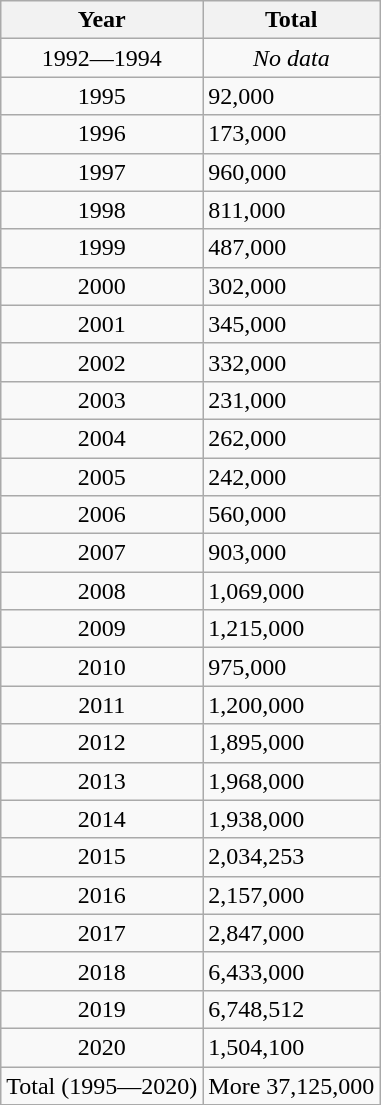<table class="wikitable collapsible collapsed sortable ">
<tr>
<th>Year</th>
<th>Total</th>
</tr>
<tr>
<td style="text-align:center;">1992—1994</td>
<td style="text-align:center;"><em>No data</em></td>
</tr>
<tr>
<td style="text-align:center;">1995</td>
<td> 92,000</td>
</tr>
<tr>
<td style="text-align:center;">1996</td>
<td> 173,000</td>
</tr>
<tr>
<td style="text-align:center;">1997</td>
<td> 960,000</td>
</tr>
<tr>
<td style="text-align:center;">1998</td>
<td> 811,000</td>
</tr>
<tr>
<td style="text-align:center;">1999</td>
<td> 487,000</td>
</tr>
<tr>
<td style="text-align:center;">2000</td>
<td> 302,000</td>
</tr>
<tr>
<td style="text-align:center;">2001</td>
<td> 345,000</td>
</tr>
<tr>
<td style="text-align:center;">2002</td>
<td> 332,000</td>
</tr>
<tr>
<td style="text-align:center;">2003</td>
<td> 231,000</td>
</tr>
<tr>
<td style="text-align:center;">2004</td>
<td> 262,000</td>
</tr>
<tr>
<td style="text-align:center;">2005</td>
<td> 242,000</td>
</tr>
<tr>
<td style="text-align:center;">2006</td>
<td> 560,000</td>
</tr>
<tr>
<td style="text-align:center;">2007</td>
<td> 903,000</td>
</tr>
<tr>
<td style="text-align:center;">2008</td>
<td> 1,069,000</td>
</tr>
<tr>
<td style="text-align:center;">2009</td>
<td> 1,215,000</td>
</tr>
<tr>
<td style="text-align:center;">2010</td>
<td> 975,000</td>
</tr>
<tr>
<td style="text-align:center;">2011</td>
<td> 1,200,000</td>
</tr>
<tr>
<td style="text-align:center;">2012</td>
<td> 1,895,000</td>
</tr>
<tr>
<td style="text-align:center;">2013</td>
<td> 1,968,000</td>
</tr>
<tr>
<td style="text-align:center;">2014</td>
<td> 1,938,000</td>
</tr>
<tr>
<td style="text-align:center;">2015</td>
<td> 2,034,253</td>
</tr>
<tr>
<td style="text-align:center;">2016</td>
<td> 2,157,000</td>
</tr>
<tr>
<td style="text-align:center;">2017</td>
<td> 2,847,000</td>
</tr>
<tr>
<td style="text-align:center;">2018</td>
<td> 6,433,000</td>
</tr>
<tr>
<td style="text-align:center;">2019</td>
<td> 6,748,512</td>
</tr>
<tr>
<td style="text-align:center;">2020</td>
<td> 1,504,100</td>
</tr>
<tr>
<td>Total (1995—2020)</td>
<td>More 37,125,000</td>
</tr>
</table>
